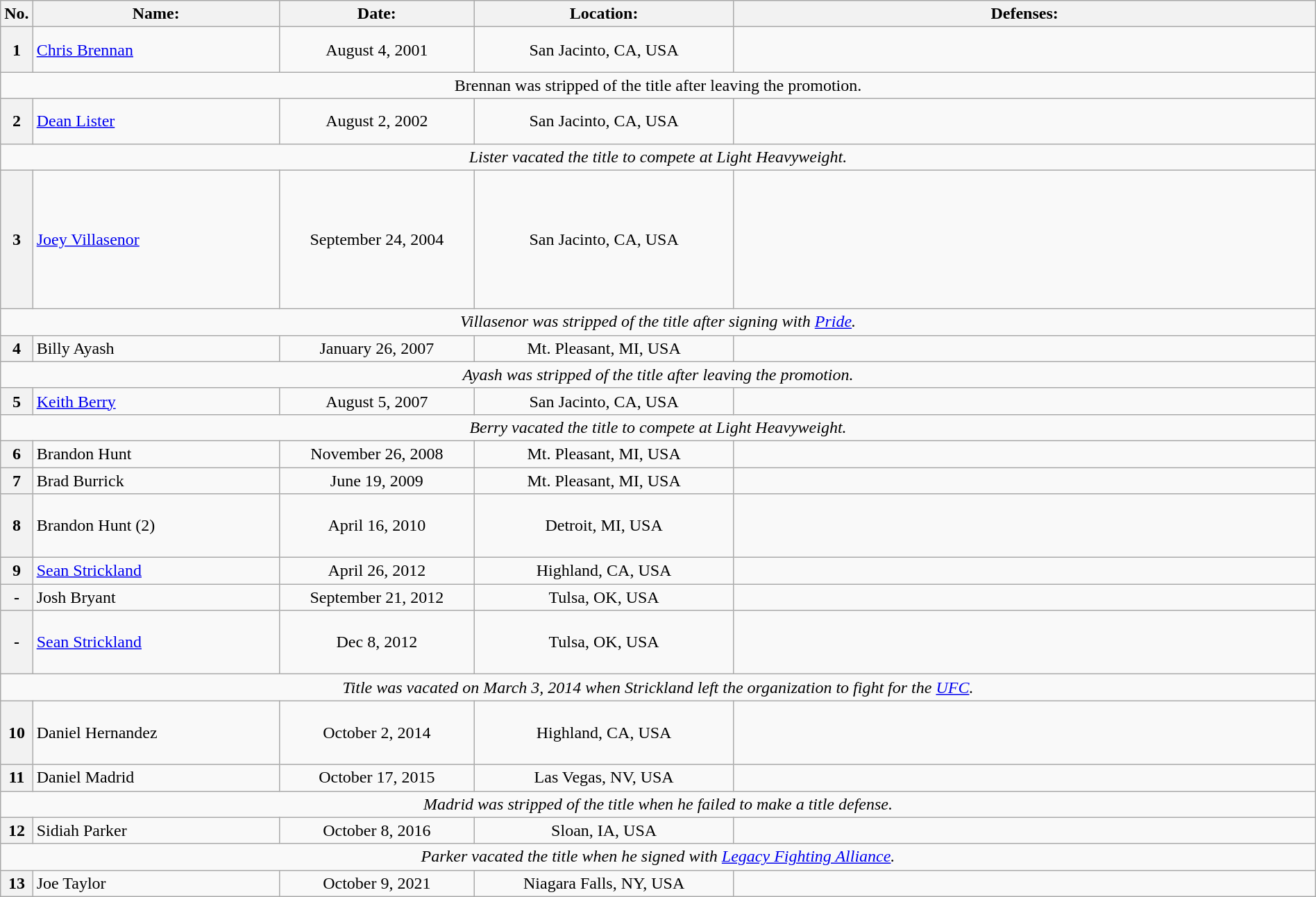<table class="wikitable" width=100%>
<tr>
<th width=1%>No.</th>
<th width=19%>Name:</th>
<th width=15%>Date:</th>
<th width=20%>Location:</th>
<th width=45%>Defenses:</th>
</tr>
<tr>
<th>1</th>
<td align=left> <a href='#'>Chris Brennan</a><br></td>
<td align=center>August 4, 2001<br></td>
<td align=center>San Jacinto, CA, USA</td>
<td><br><br>
</td>
</tr>
<tr>
<td align="center" colspan="5">Brennan was stripped of the title after leaving the promotion.</td>
</tr>
<tr>
<th>2</th>
<td align=left> <a href='#'>Dean Lister</a><br></td>
<td align=center>August 2, 2002<br></td>
<td align=center>San Jacinto, CA, USA</td>
<td><br><br>
</td>
</tr>
<tr>
<td align="center" colspan="5"><em>Lister vacated the title to compete at Light Heavyweight.</em></td>
</tr>
<tr>
<th>3</th>
<td align=left> <a href='#'>Joey Villasenor</a><br></td>
<td align=center>September 24, 2004<br></td>
<td align=center>San Jacinto, CA, USA</td>
<td><br><br>
<br>
<br>
<br>
<br>
<br>
</td>
</tr>
<tr>
<td align="center" colspan="5"><em>Villasenor was stripped of the title after signing with <a href='#'>Pride</a>.</em></td>
</tr>
<tr>
<th>4</th>
<td align=left> Billy Ayash<br></td>
<td align=center>January 26, 2007<br></td>
<td align=center>Mt. Pleasant, MI, USA</td>
<td></td>
</tr>
<tr>
<td align="center" colspan="5"><em>Ayash was stripped of the title after leaving the promotion.</em></td>
</tr>
<tr>
<th>5</th>
<td align=left> <a href='#'>Keith Berry</a><br></td>
<td align=center>August 5, 2007<br></td>
<td align=center>San Jacinto, CA, USA</td>
<td><br></td>
</tr>
<tr>
<td align="center" colspan="5"><em>Berry vacated the title to compete at Light Heavyweight.</em></td>
</tr>
<tr>
<th>6</th>
<td align=left> Brandon Hunt<br></td>
<td align=center>November 26, 2008<br></td>
<td align=center>Mt. Pleasant, MI, USA</td>
<td></td>
</tr>
<tr>
<th>7</th>
<td align=left> Brad Burrick<br></td>
<td align=center>June 19, 2009<br></td>
<td align=center>Mt. Pleasant, MI, USA</td>
<td></td>
</tr>
<tr>
<th>8</th>
<td align=left> Brandon Hunt (2)<br></td>
<td align=center>April 16, 2010<br></td>
<td align=center>Detroit, MI, USA</td>
<td><br><br>
<br>
</td>
</tr>
<tr>
<th>9</th>
<td align=left> <a href='#'>Sean Strickland</a></td>
<td align=center>April 26, 2012<br></td>
<td align=center>Highland, CA, USA</td>
<td></td>
</tr>
<tr>
<th>-</th>
<td align=left> Josh Bryant<br></td>
<td align=center>September 21, 2012<br></td>
<td align=center>Tulsa, OK, USA</td>
<td></td>
</tr>
<tr>
<th>-</th>
<td align=left> <a href='#'>Sean Strickland</a> <br> </td>
<td align=center>Dec 8, 2012<br></td>
<td align=center>Tulsa, OK, USA</td>
<td><br><br><br>
</td>
</tr>
<tr>
<td align="center" colspan="5"><em>Title was vacated on March 3, 2014 when Strickland left the organization to fight for the <a href='#'>UFC</a>.</em></td>
</tr>
<tr>
<th>10</th>
<td align=left> Daniel Hernandez<br></td>
<td align=center>October 2, 2014<br></td>
<td align=center>Highland, CA, USA</td>
<td><br><br>
<br>
</td>
</tr>
<tr>
<th>11</th>
<td align=left> Daniel Madrid</td>
<td align=center>October 17, 2015<br></td>
<td align=center>Las Vegas, NV, USA</td>
<td></td>
</tr>
<tr>
<td align="center" colspan="5"><em>Madrid was stripped of the title when he failed to make a title defense.</em></td>
</tr>
<tr>
<th>12</th>
<td align=left> Sidiah Parker<br></td>
<td align=center>October 8, 2016<br></td>
<td align=center>Sloan, IA, USA</td>
<td></td>
</tr>
<tr>
<td align="center" colspan="5"><em>Parker vacated the title when he signed with <a href='#'>Legacy Fighting Alliance</a>.</em></td>
</tr>
<tr>
<th>13</th>
<td align=left> Joe Taylor<br></td>
<td align=center>October 9, 2021<br></td>
<td align=center>Niagara Falls, NY, USA</td>
<td></td>
</tr>
</table>
